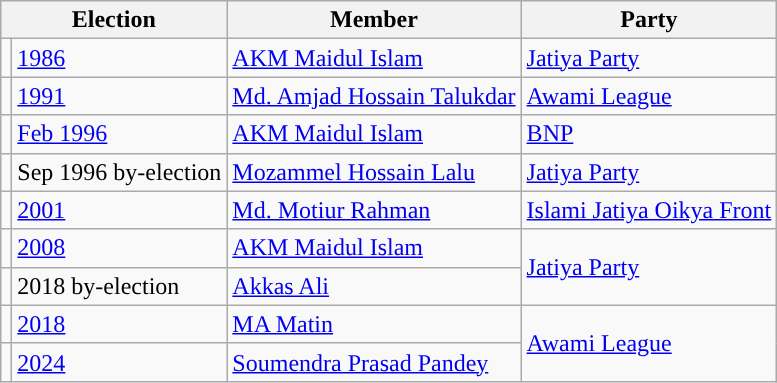<table class="wikitable">
<tr>
<th colspan="2">Election</th>
<th>Member</th>
<th>Party</th>
</tr>
<tr>
<td style="background-color:"></td>
<td><a href='#'>1986</a></td>
<td><a href='#'>AKM Maidul Islam</a></td>
<td><a href='#'>Jatiya Party</a></td>
</tr>
<tr>
<td style="background-color:"></td>
<td><a href='#'>1991</a></td>
<td><a href='#'>Md. Amjad Hossain Talukdar</a></td>
<td><a href='#'>Awami League</a></td>
</tr>
<tr>
<td style="background-color:"></td>
<td><a href='#'>Feb 1996</a></td>
<td><a href='#'>AKM Maidul Islam</a></td>
<td><a href='#'>BNP</a></td>
</tr>
<tr>
<td style="background-color:"></td>
<td>Sep 1996 by-election</td>
<td><a href='#'>Mozammel Hossain Lalu</a></td>
<td><a href='#'>Jatiya Party</a></td>
</tr>
<tr>
<td style="background-color:"></td>
<td><a href='#'>2001</a></td>
<td><a href='#'>Md. Motiur Rahman</a></td>
<td><a href='#'>Islami Jatiya Oikya Front</a></td>
</tr>
<tr>
<td style="background-color:"></td>
<td><a href='#'>2008</a></td>
<td><a href='#'>AKM Maidul Islam</a></td>
<td rowspan="2"><a href='#'>Jatiya Party</a></td>
</tr>
<tr>
<td style="background-color:"></td>
<td>2018 by-election</td>
<td><a href='#'>Akkas Ali</a></td>
</tr>
<tr>
<td style="background-color:"></td>
<td><a href='#'>2018</a></td>
<td><a href='#'>MA Matin</a></td>
<td rowspan="2"><a href='#'>Awami League</a></td>
</tr>
<tr>
<td style="background-color:"></td>
<td><a href='#'>2024</a></td>
<td><a href='#'>Soumendra Prasad Pandey</a></td>
</tr>
</table>
